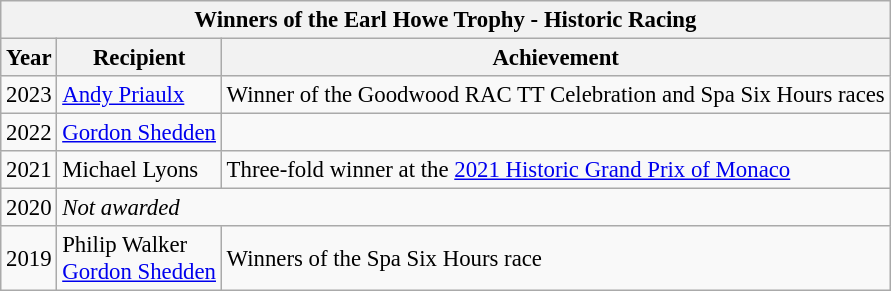<table class="wikitable collapsible collapsed" style="text-align:left; font-size:95%">
<tr>
<th colspan="3">Winners of the Earl Howe Trophy - Historic Racing</th>
</tr>
<tr>
<th>Year</th>
<th>Recipient</th>
<th>Achievement</th>
</tr>
<tr>
<td>2023</td>
<td><a href='#'>Andy Priaulx</a></td>
<td>Winner of the Goodwood RAC TT Celebration and Spa Six Hours races</td>
</tr>
<tr>
<td>2022</td>
<td><a href='#'>Gordon Shedden</a></td>
<td></td>
</tr>
<tr>
<td>2021</td>
<td>Michael Lyons</td>
<td>Three-fold winner at the <a href='#'>2021 Historic Grand Prix of Monaco</a></td>
</tr>
<tr>
<td>2020</td>
<td colspan="2"><em>Not awarded</em></td>
</tr>
<tr>
<td>2019</td>
<td>Philip Walker<br><a href='#'>Gordon Shedden</a></td>
<td>Winners of the Spa Six Hours race</td>
</tr>
</table>
